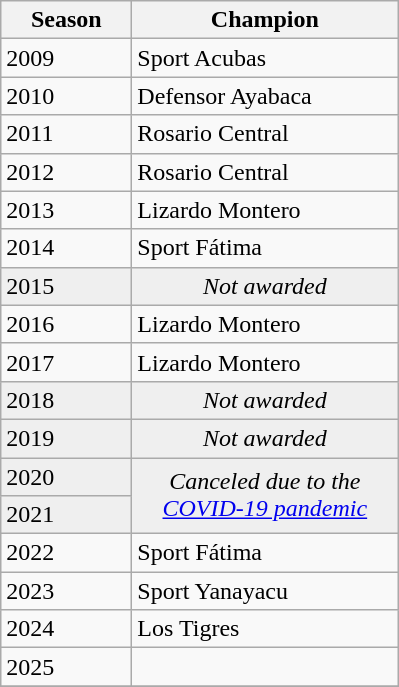<table class="wikitable sortable">
<tr>
<th width=80px>Season</th>
<th width=170px>Champion</th>
</tr>
<tr>
<td>2009</td>
<td>Sport Acubas</td>
</tr>
<tr>
<td>2010</td>
<td>Defensor Ayabaca</td>
</tr>
<tr>
<td>2011</td>
<td>Rosario Central</td>
</tr>
<tr>
<td>2012</td>
<td>Rosario Central</td>
</tr>
<tr>
<td>2013</td>
<td>Lizardo Montero</td>
</tr>
<tr>
<td>2014</td>
<td>Sport Fátima</td>
</tr>
<tr bgcolor=#efefef>
<td>2015</td>
<td colspan=1 align=center><em>Not awarded</em></td>
</tr>
<tr>
<td>2016</td>
<td>Lizardo Montero</td>
</tr>
<tr>
<td>2017</td>
<td>Lizardo Montero</td>
</tr>
<tr bgcolor=#efefef>
<td>2018</td>
<td colspan=1 align=center><em>Not awarded</em></td>
</tr>
<tr bgcolor=#efefef>
<td>2019</td>
<td colspan=1 align=center><em>Not awarded</em></td>
</tr>
<tr bgcolor=#efefef>
<td>2020</td>
<td rowspan=2 colspan="1" align=center><em>Canceled due to the <a href='#'>COVID-19 pandemic</a></em></td>
</tr>
<tr bgcolor=#efefef>
<td>2021</td>
</tr>
<tr>
<td>2022</td>
<td>Sport Fátima</td>
</tr>
<tr>
<td>2023</td>
<td>Sport Yanayacu</td>
</tr>
<tr>
<td>2024</td>
<td>Los Tigres</td>
</tr>
<tr>
<td>2025</td>
<td></td>
</tr>
<tr>
</tr>
</table>
